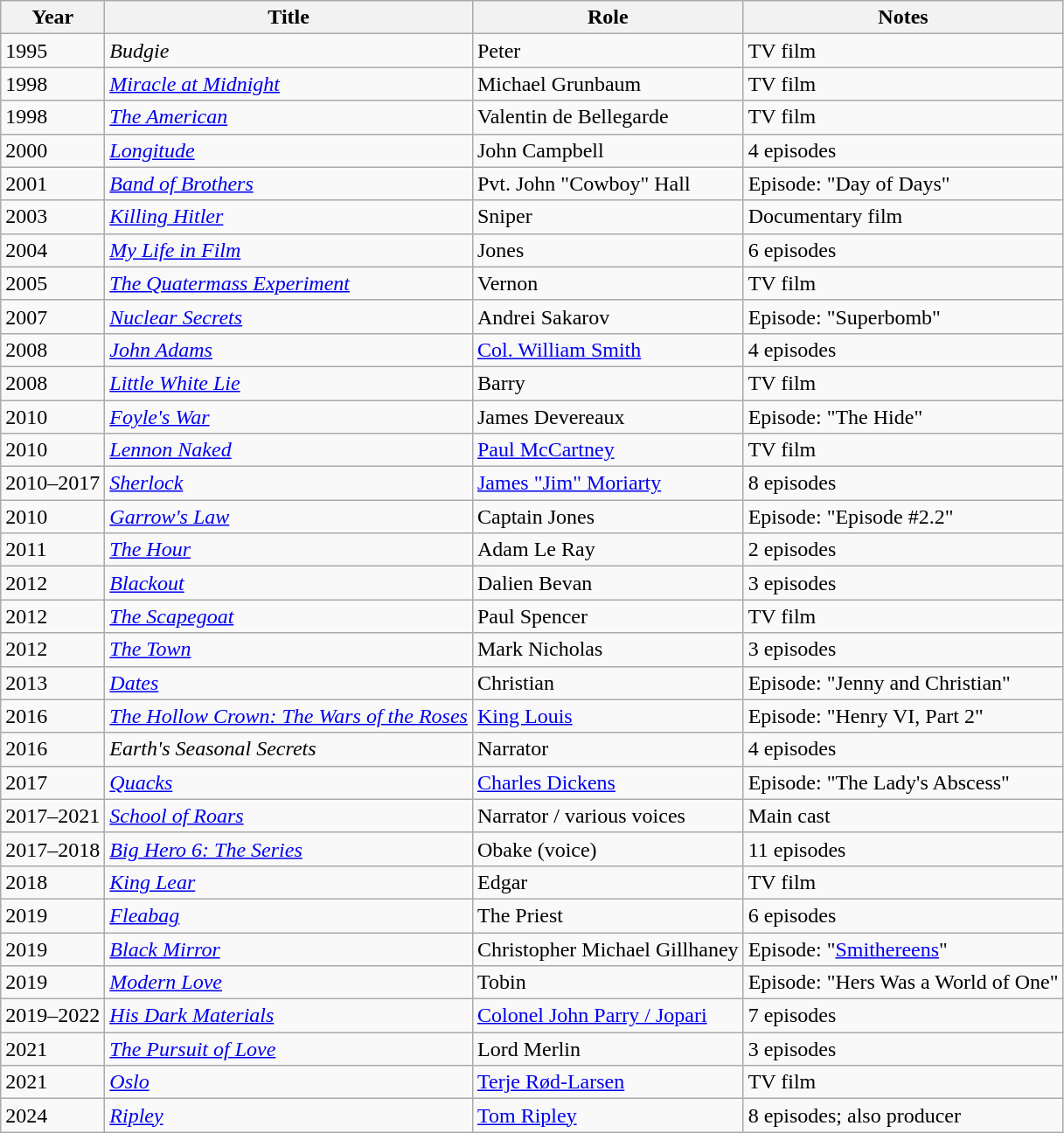<table class="wikitable">
<tr>
<th>Year</th>
<th>Title</th>
<th>Role</th>
<th>Notes</th>
</tr>
<tr>
<td>1995</td>
<td><em>Budgie</em></td>
<td>Peter</td>
<td>TV film</td>
</tr>
<tr>
<td>1998</td>
<td><em><a href='#'>Miracle at Midnight</a></em></td>
<td>Michael Grunbaum</td>
<td>TV film</td>
</tr>
<tr>
<td>1998</td>
<td><em><a href='#'>The American</a></em></td>
<td>Valentin de Bellegarde</td>
<td>TV film</td>
</tr>
<tr>
<td>2000</td>
<td><em><a href='#'>Longitude</a></em></td>
<td>John Campbell</td>
<td>4 episodes</td>
</tr>
<tr>
<td>2001</td>
<td><em><a href='#'>Band of Brothers</a></em></td>
<td>Pvt. John "Cowboy" Hall</td>
<td>Episode: "Day of Days"</td>
</tr>
<tr>
<td>2003</td>
<td><em><a href='#'>Killing Hitler</a></em></td>
<td>Sniper</td>
<td>Documentary film</td>
</tr>
<tr>
<td>2004</td>
<td><em><a href='#'>My Life in Film</a></em></td>
<td>Jones</td>
<td>6 episodes</td>
</tr>
<tr>
<td>2005</td>
<td><em><a href='#'>The Quatermass Experiment</a></em></td>
<td>Vernon</td>
<td>TV film</td>
</tr>
<tr>
<td>2007</td>
<td><em><a href='#'>Nuclear Secrets</a></em></td>
<td>Andrei Sakarov</td>
<td>Episode: "Superbomb"</td>
</tr>
<tr>
<td>2008</td>
<td><em><a href='#'>John Adams</a></em></td>
<td><a href='#'>Col. William Smith</a></td>
<td>4 episodes</td>
</tr>
<tr>
<td>2008</td>
<td><em><a href='#'>Little White Lie</a></em></td>
<td>Barry</td>
<td>TV film</td>
</tr>
<tr>
<td>2010</td>
<td><em><a href='#'>Foyle's War</a></em></td>
<td>James Devereaux</td>
<td>Episode: "The Hide"</td>
</tr>
<tr>
<td>2010</td>
<td><em><a href='#'>Lennon Naked</a></em></td>
<td><a href='#'>Paul McCartney</a></td>
<td>TV film</td>
</tr>
<tr>
<td>2010–2017</td>
<td><em><a href='#'>Sherlock</a></em></td>
<td><a href='#'>James "Jim" Moriarty</a></td>
<td>8 episodes</td>
</tr>
<tr>
<td>2010</td>
<td><em><a href='#'>Garrow's Law</a></em></td>
<td>Captain Jones</td>
<td>Episode: "Episode #2.2"</td>
</tr>
<tr>
<td>2011</td>
<td><em><a href='#'>The Hour</a></em></td>
<td>Adam Le Ray</td>
<td>2 episodes</td>
</tr>
<tr>
<td>2012</td>
<td><em><a href='#'>Blackout</a></em></td>
<td>Dalien Bevan</td>
<td>3 episodes</td>
</tr>
<tr>
<td>2012</td>
<td><em><a href='#'>The Scapegoat</a></em></td>
<td>Paul Spencer</td>
<td>TV film</td>
</tr>
<tr>
<td>2012</td>
<td><em><a href='#'>The Town</a></em></td>
<td>Mark Nicholas</td>
<td>3 episodes</td>
</tr>
<tr>
<td>2013</td>
<td><em><a href='#'>Dates</a></em></td>
<td>Christian</td>
<td>Episode: "Jenny and Christian"</td>
</tr>
<tr>
<td>2016</td>
<td><em><a href='#'>The Hollow Crown: The Wars of the Roses</a></em></td>
<td><a href='#'>King Louis</a></td>
<td>Episode: "Henry VI, Part 2"</td>
</tr>
<tr>
<td>2016</td>
<td><em>Earth's Seasonal Secrets</em></td>
<td>Narrator</td>
<td>4 episodes</td>
</tr>
<tr>
<td>2017</td>
<td><em><a href='#'>Quacks</a></em></td>
<td><a href='#'>Charles Dickens</a></td>
<td>Episode: "The Lady's Abscess"</td>
</tr>
<tr>
<td>2017–2021</td>
<td><em><a href='#'>School of Roars</a></em></td>
<td>Narrator / various voices</td>
<td>Main cast</td>
</tr>
<tr>
<td>2017–2018</td>
<td><em><a href='#'>Big Hero 6: The Series</a></em></td>
<td>Obake (voice)</td>
<td>11 episodes</td>
</tr>
<tr>
<td>2018</td>
<td><em><a href='#'>King Lear</a></em></td>
<td>Edgar</td>
<td>TV film</td>
</tr>
<tr>
<td>2019</td>
<td><em><a href='#'>Fleabag</a></em></td>
<td>The Priest</td>
<td>6 episodes</td>
</tr>
<tr>
<td>2019</td>
<td><em><a href='#'>Black Mirror</a></em></td>
<td>Christopher Michael Gillhaney</td>
<td>Episode: "<a href='#'>Smithereens</a>"</td>
</tr>
<tr>
<td>2019</td>
<td><em><a href='#'>Modern Love</a></em></td>
<td>Tobin</td>
<td>Episode: "Hers Was a World of One"</td>
</tr>
<tr>
<td>2019–2022</td>
<td><em><a href='#'>His Dark Materials</a></em></td>
<td><a href='#'>Colonel John Parry / Jopari</a></td>
<td>7 episodes</td>
</tr>
<tr>
<td>2021</td>
<td><em><a href='#'>The Pursuit of Love</a></em></td>
<td>Lord Merlin</td>
<td>3 episodes</td>
</tr>
<tr>
<td>2021</td>
<td><em><a href='#'>Oslo</a></em></td>
<td><a href='#'>Terje Rød-Larsen</a></td>
<td>TV film</td>
</tr>
<tr>
<td>2024</td>
<td><em><a href='#'>Ripley</a></em></td>
<td><a href='#'>Tom Ripley</a></td>
<td>8 episodes; also producer</td>
</tr>
</table>
